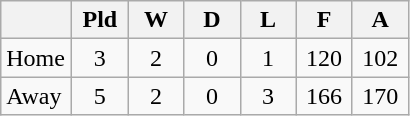<table class="wikitable" border="1">
<tr>
<th width=40></th>
<th width=30>Pld</th>
<th width=30>W</th>
<th width=30>D</th>
<th width=30>L</th>
<th width=30>F</th>
<th width=30>A</th>
</tr>
<tr>
<td>Home</td>
<td align=center>3</td>
<td align=center>2</td>
<td align=center>0</td>
<td align=center>1</td>
<td align=center>120</td>
<td align=center>102</td>
</tr>
<tr>
<td>Away</td>
<td align=center>5</td>
<td align=center>2</td>
<td align=center>0</td>
<td align=center>3</td>
<td align=center>166</td>
<td align=center>170</td>
</tr>
</table>
